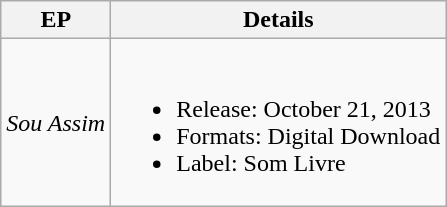<table class="wikitable">
<tr>
<th>EP</th>
<th>Details</th>
</tr>
<tr>
<td><em>Sou Assim</em></td>
<td><br><ul><li>Release: October 21, 2013</li><li>Formats: Digital Download</li><li>Label: Som Livre</li></ul></td>
</tr>
</table>
